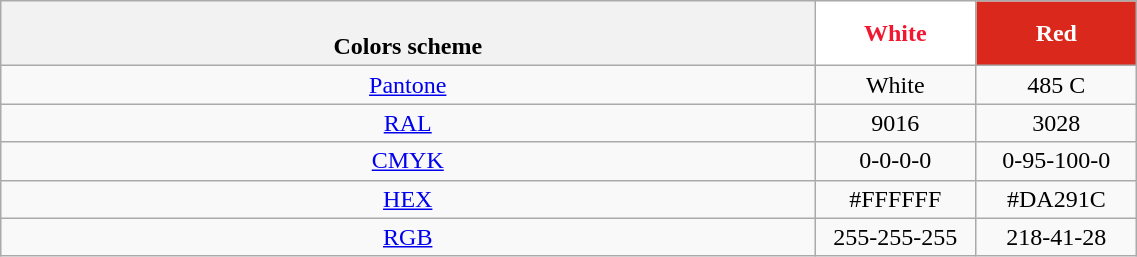<table class=wikitable width=60% style="text-align:center;">
<tr>
<th><br>Colors scheme</th>
<th ! style="background:#FFFFFF; width:100px; color:#F21731;">White</th>
<th style="background:#DA291C; width:100px; color:white;">Red</th>
</tr>
<tr>
<td><a href='#'>Pantone</a></td>
<td>White</td>
<td>485 C </td>
</tr>
<tr>
<td><a href='#'>RAL</a></td>
<td>9016</td>
<td>3028 </td>
</tr>
<tr>
<td><a href='#'>CMYK</a></td>
<td>0-0-0-0</td>
<td>0-95-100-0 </td>
</tr>
<tr>
<td><a href='#'>HEX</a></td>
<td>#FFFFFF</td>
<td>#DA291C </td>
</tr>
<tr>
<td><a href='#'>RGB</a></td>
<td>255-255-255</td>
<td>218-41-28 </td>
</tr>
</table>
